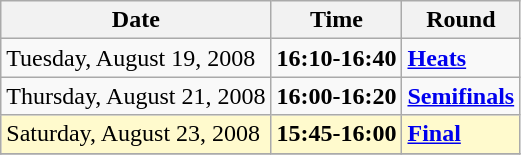<table class="wikitable">
<tr>
<th>Date</th>
<th>Time</th>
<th>Round</th>
</tr>
<tr>
<td>Tuesday, August 19, 2008</td>
<td><strong>16:10-16:40</strong></td>
<td><strong><a href='#'>Heats</a></strong></td>
</tr>
<tr>
<td>Thursday, August 21, 2008</td>
<td><strong>16:00-16:20</strong></td>
<td><strong><a href='#'>Semifinals</a></strong></td>
</tr>
<tr>
<td style=background:lemonchiffon>Saturday, August 23, 2008</td>
<td style=background:lemonchiffon><strong>15:45-16:00</strong></td>
<td style=background:lemonchiffon><strong><a href='#'>Final</a></strong></td>
</tr>
<tr>
</tr>
</table>
